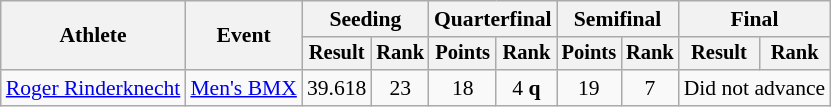<table class="wikitable" style="font-size:90%">
<tr>
<th rowspan="2">Athlete</th>
<th rowspan="2">Event</th>
<th colspan="2">Seeding</th>
<th colspan="2">Quarterfinal</th>
<th colspan="2">Semifinal</th>
<th colspan="2">Final</th>
</tr>
<tr style="font-size:95%">
<th>Result</th>
<th>Rank</th>
<th>Points</th>
<th>Rank</th>
<th>Points</th>
<th>Rank</th>
<th>Result</th>
<th>Rank</th>
</tr>
<tr align=center>
<td align=left><a href='#'>Roger Rinderknecht</a></td>
<td align=left><a href='#'>Men's BMX</a></td>
<td>39.618</td>
<td>23</td>
<td>18</td>
<td>4 <strong>q</strong></td>
<td>19</td>
<td>7</td>
<td colspan=2>Did not advance</td>
</tr>
</table>
